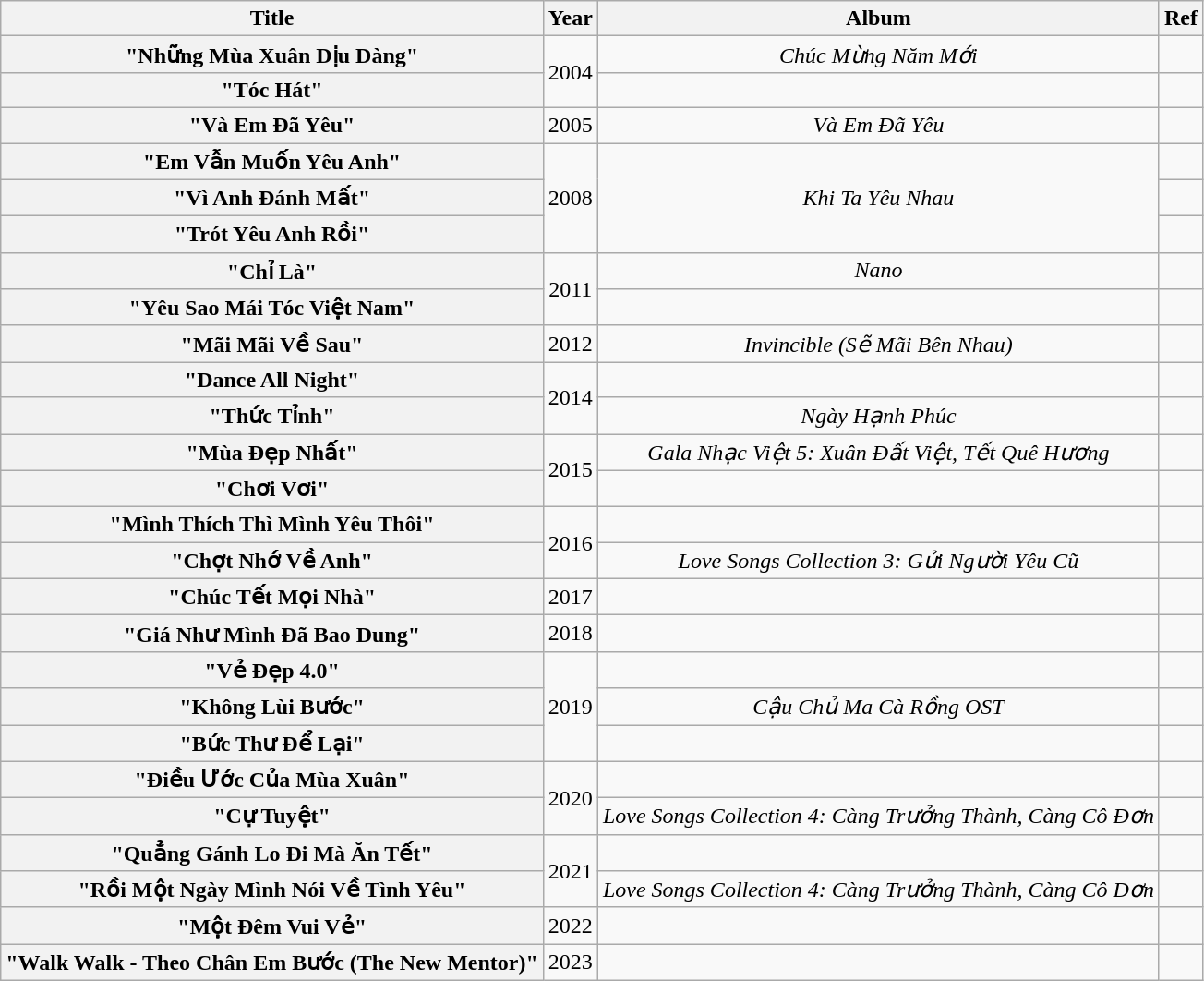<table class="wikitable plainrowheaders" style="text-align:center;">
<tr>
<th>Title</th>
<th>Year</th>
<th>Album</th>
<th>Ref</th>
</tr>
<tr>
<th scope="row">"Những Mùa Xuân Dịu Dàng"</th>
<td rowspan="2">2004</td>
<td><em>Chúc Mừng Năm Mới</em></td>
<td><br></td>
</tr>
<tr>
<th scope="row">"Tóc Hát"</th>
<td></td>
<td></td>
</tr>
<tr>
<th scope="row">"Và Em Đã Yêu"</th>
<td>2005</td>
<td><em>Và Em Đã Yêu</em></td>
<td></td>
</tr>
<tr>
<th scope="row">"Em Vẫn Muốn Yêu Anh"</th>
<td rowspan="3">2008</td>
<td rowspan="3"><em>Khi Ta Yêu Nhau</em></td>
<td></td>
</tr>
<tr>
<th scope="row">"Vì Anh Đánh Mất" </th>
<td></td>
</tr>
<tr>
<th scope="row">"Trót Yêu Anh Rồi"</th>
<td></td>
</tr>
<tr>
<th scope="row">"Chỉ Là"</th>
<td rowspan="2">2011</td>
<td><em>Nano</em></td>
<td></td>
</tr>
<tr>
<th scope="row">"Yêu Sao Mái Tóc Việt Nam" </th>
<td></td>
<td><br></td>
</tr>
<tr>
<th scope="row">"Mãi Mãi Về Sau"</th>
<td>2012</td>
<td><em>Invincible (Sẽ Mãi Bên Nhau)</em></td>
<td></td>
</tr>
<tr>
<th scope="row">"Dance All Night"</th>
<td rowspan="2">2014</td>
<td></td>
<td></td>
</tr>
<tr>
<th scope="row">"Thức Tỉnh"</th>
<td><em>Ngày Hạnh Phúc</em></td>
<td></td>
</tr>
<tr>
<th scope="row">"Mùa Đẹp Nhất"</th>
<td rowspan="2">2015</td>
<td><em>Gala Nhạc Việt 5: Xuân Đất Việt, Tết Quê Hương</em></td>
<td></td>
</tr>
<tr>
<th scope="row">"Chơi Vơi"</th>
<td></td>
<td></td>
</tr>
<tr>
<th scope="row">"Mình Thích Thì Mình Yêu Thôi" </th>
<td rowspan="2">2016</td>
<td></td>
<td></td>
</tr>
<tr>
<th scope="row">"Chợt Nhớ Về Anh"</th>
<td><em>Love Songs Collection 3: Gửi Người Yêu Cũ</em></td>
<td></td>
</tr>
<tr>
<th scope="row">"Chúc Tết Mọi Nhà" </th>
<td>2017</td>
<td></td>
<td></td>
</tr>
<tr>
<th scope="row">"Giá Như Mình Đã Bao Dung"</th>
<td>2018</td>
<td></td>
<td></td>
</tr>
<tr>
<th scope="row">"Vẻ Đẹp 4.0"</th>
<td rowspan="3">2019</td>
<td></td>
<td></td>
</tr>
<tr>
<th scope="row">"Không Lùi Bước"</th>
<td><em>Cậu Chủ Ma Cà Rồng OST</em></td>
<td></td>
</tr>
<tr>
<th scope="row">"Bức Thư Để Lại" </th>
<td></td>
<td></td>
</tr>
<tr>
<th scope="row">"Điều Ước Của Mùa Xuân"</th>
<td rowspan="2">2020</td>
<td></td>
<td></td>
</tr>
<tr>
<th scope="row">"Cự Tuyệt"</th>
<td><em>Love Songs Collection 4: Càng Trưởng Thành, Càng Cô Đơn</em></td>
<td></td>
</tr>
<tr>
<th scope="row">"Quẳng Gánh Lo Đi Mà Ăn Tết"</th>
<td rowspan="2">2021</td>
<td></td>
<td></td>
</tr>
<tr>
<th scope="row">"Rồi Một Ngày Mình Nói Về Tình Yêu"</th>
<td><em>Love Songs Collection 4: Càng Trưởng Thành, Càng Cô Đơn</em></td>
<td></td>
</tr>
<tr>
<th scope="row">"Một Đêm Vui Vẻ" </th>
<td>2022</td>
<td></td>
<td></td>
</tr>
<tr>
<th scope="row">"Walk Walk - Theo Chân Em Bước (The New Mentor)"</th>
<td>2023</td>
<td></td>
<td></td>
</tr>
</table>
